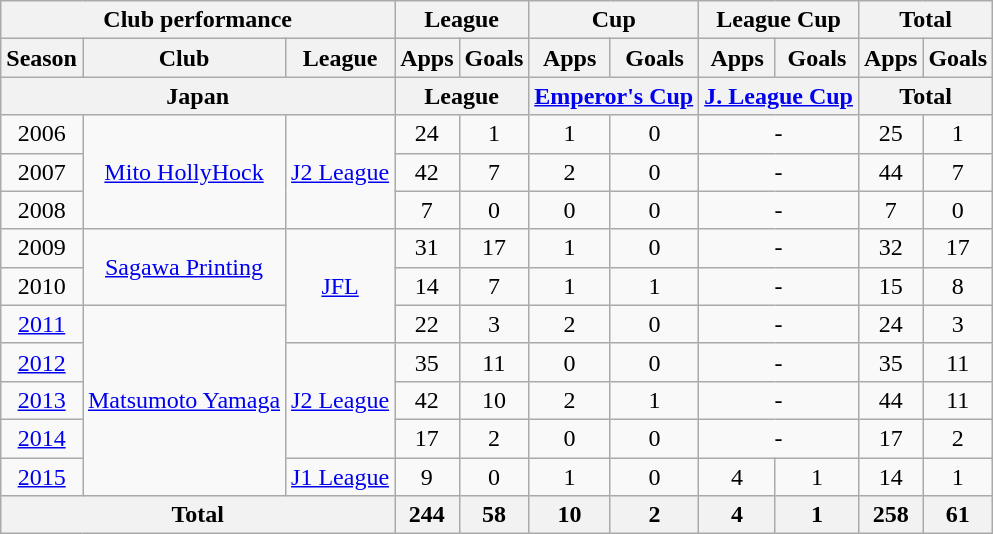<table class="wikitable" style="text-align:center;">
<tr>
<th colspan=3>Club performance</th>
<th colspan=2>League</th>
<th colspan=2>Cup</th>
<th colspan=2>League Cup</th>
<th colspan=2>Total</th>
</tr>
<tr>
<th>Season</th>
<th>Club</th>
<th>League</th>
<th>Apps</th>
<th>Goals</th>
<th>Apps</th>
<th>Goals</th>
<th>Apps</th>
<th>Goals</th>
<th>Apps</th>
<th>Goals</th>
</tr>
<tr>
<th colspan=3>Japan</th>
<th colspan=2>League</th>
<th colspan=2><a href='#'>Emperor's Cup</a></th>
<th colspan="2"><a href='#'>J. League Cup</a></th>
<th colspan=2>Total</th>
</tr>
<tr>
<td>2006</td>
<td rowspan="3"><a href='#'>Mito HollyHock</a></td>
<td rowspan="3"><a href='#'>J2 League</a></td>
<td>24</td>
<td>1</td>
<td>1</td>
<td>0</td>
<td colspan="2">-</td>
<td>25</td>
<td>1</td>
</tr>
<tr>
<td>2007</td>
<td>42</td>
<td>7</td>
<td>2</td>
<td>0</td>
<td colspan="2">-</td>
<td>44</td>
<td>7</td>
</tr>
<tr>
<td>2008</td>
<td>7</td>
<td>0</td>
<td>0</td>
<td>0</td>
<td colspan="2">-</td>
<td>7</td>
<td>0</td>
</tr>
<tr>
<td>2009</td>
<td rowspan="2"><a href='#'>Sagawa Printing</a></td>
<td rowspan="3"><a href='#'>JFL</a></td>
<td>31</td>
<td>17</td>
<td>1</td>
<td>0</td>
<td colspan="2">-</td>
<td>32</td>
<td>17</td>
</tr>
<tr>
<td>2010</td>
<td>14</td>
<td>7</td>
<td>1</td>
<td>1</td>
<td colspan="2">-</td>
<td>15</td>
<td>8</td>
</tr>
<tr>
<td><a href='#'>2011</a></td>
<td rowspan="5"><a href='#'>Matsumoto Yamaga</a></td>
<td>22</td>
<td>3</td>
<td>2</td>
<td>0</td>
<td colspan="2">-</td>
<td>24</td>
<td>3</td>
</tr>
<tr>
<td><a href='#'>2012</a></td>
<td rowspan="3"><a href='#'>J2 League</a></td>
<td>35</td>
<td>11</td>
<td>0</td>
<td>0</td>
<td colspan="2">-</td>
<td>35</td>
<td>11</td>
</tr>
<tr>
<td><a href='#'>2013</a></td>
<td>42</td>
<td>10</td>
<td>2</td>
<td>1</td>
<td colspan="2">-</td>
<td>44</td>
<td>11</td>
</tr>
<tr>
<td><a href='#'>2014</a></td>
<td>17</td>
<td>2</td>
<td>0</td>
<td>0</td>
<td colspan="2">-</td>
<td>17</td>
<td>2</td>
</tr>
<tr>
<td><a href='#'>2015</a></td>
<td><a href='#'>J1 League</a></td>
<td>9</td>
<td>0</td>
<td>1</td>
<td>0</td>
<td>4</td>
<td>1</td>
<td>14</td>
<td>1</td>
</tr>
<tr>
<th colspan=3>Total</th>
<th>244</th>
<th>58</th>
<th>10</th>
<th>2</th>
<th>4</th>
<th>1</th>
<th>258</th>
<th>61</th>
</tr>
</table>
